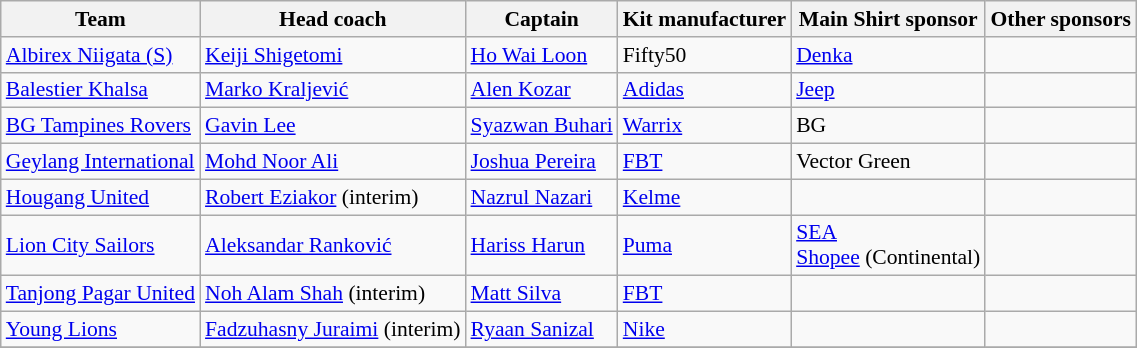<table class="wikitable sortable" style="font-size:90%;">
<tr>
<th>Team</th>
<th>Head coach</th>
<th>Captain</th>
<th>Kit manufacturer</th>
<th>Main Shirt sponsor</th>
<th>Other sponsors</th>
</tr>
<tr>
<td><a href='#'>Albirex Niigata (S)</a></td>
<td> <a href='#'>Keiji Shigetomi</a></td>
<td> <a href='#'>Ho Wai Loon</a></td>
<td> Fifty50 </td>
<td> <a href='#'>Denka</a> <br></td>
<td></td>
</tr>
<tr>
<td><a href='#'>Balestier Khalsa</a></td>
<td> <a href='#'>Marko Kraljević</a> </td>
<td> <a href='#'>Alen Kozar</a></td>
<td> <a href='#'>Adidas</a></td>
<td> <a href='#'>Jeep</a></td>
<td></td>
</tr>
<tr>
<td><a href='#'>BG Tampines Rovers</a></td>
<td> <a href='#'>Gavin Lee</a></td>
<td> <a href='#'>Syazwan Buhari</a></td>
<td> <a href='#'>Warrix</a></td>
<td> BG</td>
<td></td>
</tr>
<tr>
<td><a href='#'>Geylang International</a></td>
<td> <a href='#'>Mohd Noor Ali</a></td>
<td> <a href='#'>Joshua Pereira</a></td>
<td> <a href='#'>FBT</a></td>
<td> Vector Green</td>
<td></td>
</tr>
<tr>
<td><a href='#'>Hougang United</a></td>
<td> <a href='#'>Robert Eziakor</a> (interim)</td>
<td> <a href='#'>Nazrul Nazari</a></td>
<td> <a href='#'>Kelme</a></td>
<td></td>
<td></td>
</tr>
<tr>
<td><a href='#'>Lion City Sailors</a></td>
<td> <a href='#'>Aleksandar Ranković</a></td>
<td> <a href='#'>Hariss Harun</a></td>
<td> <a href='#'>Puma</a></td>
<td> <a href='#'>SEA</a> <br>  <a href='#'>Shopee</a> (Continental) <br></td>
<td></td>
</tr>
<tr>
<td><a href='#'>Tanjong Pagar United</a></td>
<td> <a href='#'>Noh Alam Shah</a> (interim)</td>
<td> <a href='#'>Matt Silva</a></td>
<td> <a href='#'>FBT</a></td>
<td></td>
<td></td>
</tr>
<tr>
<td><a href='#'>Young Lions</a></td>
<td> <a href='#'>Fadzuhasny Juraimi</a> (interim) </td>
<td> <a href='#'>Ryaan Sanizal</a></td>
<td> <a href='#'>Nike</a></td>
<td></td>
<td></td>
</tr>
<tr>
</tr>
</table>
